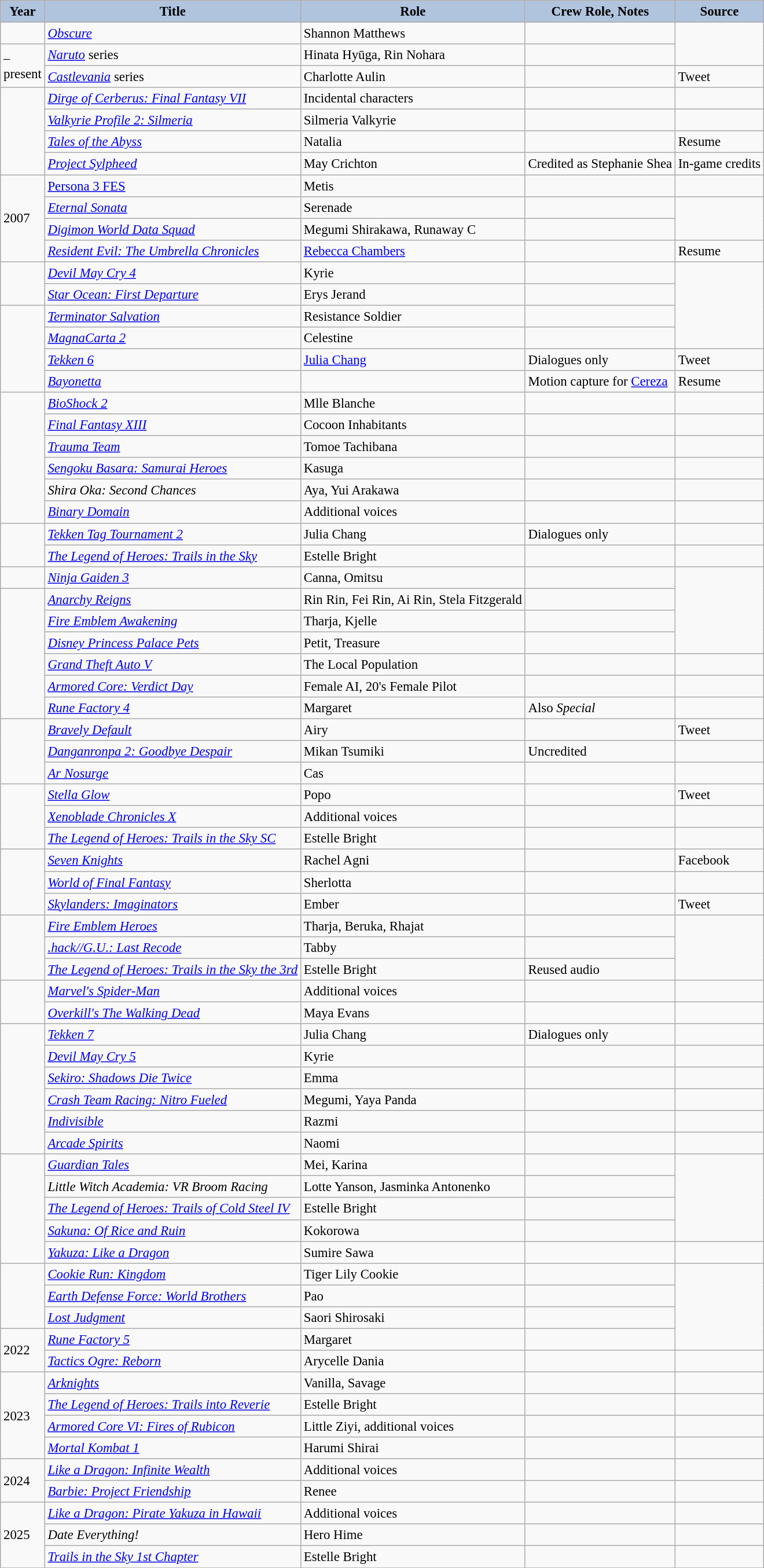<table class="wikitable sortable plainrowheaders" style="width=95%; font-size: 95%;">
<tr>
<th style="background:#b0c4de; width:40px;">Year </th>
<th style="background:#b0c4de;">Title</th>
<th style="background:#b0c4de;">Role</th>
<th style="background:#b0c4de;" class="unsortable">Crew Role, Notes</th>
<th style="background:#b0c4de;" class="unsortable">Source</th>
</tr>
<tr>
<td></td>
<td><em><a href='#'>Obscure</a></em></td>
<td>Shannon Matthews</td>
<td> </td>
<td rowspan="2"></td>
</tr>
<tr>
<td rowspan="2">–present</td>
<td><em><a href='#'>Naruto</a></em> series</td>
<td>Hinata Hyūga, Rin Nohara</td>
<td> </td>
</tr>
<tr>
<td><em><a href='#'>Castlevania</a></em> series</td>
<td>Charlotte Aulin</td>
<td></td>
<td>Tweet</td>
</tr>
<tr>
<td rowspan="4"></td>
<td><em><a href='#'>Dirge of Cerberus: Final Fantasy VII</a></em></td>
<td>Incidental characters</td>
<td> </td>
<td></td>
</tr>
<tr>
<td><em><a href='#'>Valkyrie Profile 2: Silmeria</a></em></td>
<td>Silmeria Valkyrie</td>
<td> </td>
<td></td>
</tr>
<tr>
<td><em><a href='#'>Tales of the Abyss</a></em></td>
<td>Natalia</td>
<td> </td>
<td>Resume</td>
</tr>
<tr>
<td><em><a href='#'>Project Sylpheed</a></em></td>
<td>May Crichton</td>
<td>Credited as Stephanie Shea</td>
<td>In-game credits</td>
</tr>
<tr>
<td rowspan="4">2007</td>
<td><a href='#'>Persona 3 FES</a></td>
<td>Metis</td>
<td></td>
<td></td>
</tr>
<tr>
<td><em><a href='#'>Eternal Sonata</a></em></td>
<td>Serenade</td>
<td> </td>
<td rowspan="2"></td>
</tr>
<tr>
<td><em><a href='#'>Digimon World Data Squad</a></em></td>
<td>Megumi Shirakawa, Runaway C</td>
<td></td>
</tr>
<tr>
<td><em><a href='#'>Resident Evil: The Umbrella Chronicles</a></em></td>
<td><a href='#'>Rebecca Chambers</a></td>
<td> </td>
<td>Resume</td>
</tr>
<tr>
<td rowspan="2"></td>
<td><em><a href='#'>Devil May Cry 4</a></em></td>
<td>Kyrie</td>
<td> </td>
<td rowspan="4"></td>
</tr>
<tr>
<td><em><a href='#'>Star Ocean: First Departure</a></em></td>
<td>Erys Jerand</td>
<td> </td>
</tr>
<tr>
<td rowspan="4"></td>
<td><em><a href='#'>Terminator Salvation</a></em></td>
<td>Resistance Soldier</td>
<td> </td>
</tr>
<tr>
<td><em><a href='#'>MagnaCarta 2</a></em></td>
<td>Celestine</td>
<td> </td>
</tr>
<tr>
<td><em><a href='#'>Tekken 6</a></em></td>
<td><a href='#'>Julia Chang</a></td>
<td>Dialogues only</td>
<td>Tweet</td>
</tr>
<tr>
<td><em><a href='#'>Bayonetta</a></em></td>
<td></td>
<td>Motion capture for <a href='#'>Cereza</a></td>
<td>Resume</td>
</tr>
<tr>
<td rowspan="6"></td>
<td><em><a href='#'>BioShock 2</a></em></td>
<td>Mlle Blanche</td>
<td></td>
<td></td>
</tr>
<tr>
<td><em><a href='#'>Final Fantasy XIII</a></em></td>
<td>Cocoon Inhabitants</td>
<td> </td>
<td></td>
</tr>
<tr>
<td><em><a href='#'>Trauma Team</a></em></td>
<td>Tomoe Tachibana</td>
<td> </td>
<td></td>
</tr>
<tr>
<td><em><a href='#'>Sengoku Basara: Samurai Heroes</a></em></td>
<td>Kasuga</td>
<td> </td>
<td></td>
</tr>
<tr>
<td><em>Shira Oka: Second Chances</em></td>
<td>Aya, Yui Arakawa</td>
<td> </td>
<td></td>
</tr>
<tr>
<td><em><a href='#'>Binary Domain</a></em></td>
<td>Additional voices</td>
<td> </td>
<td></td>
</tr>
<tr>
<td rowspan = "2"></td>
<td><em><a href='#'>Tekken Tag Tournament 2</a></em></td>
<td>Julia Chang</td>
<td>Dialogues only</td>
<td></td>
</tr>
<tr>
<td><em><a href='#'>The Legend of Heroes: Trails in the Sky</a></em></td>
<td>Estelle Bright</td>
<td></td>
</tr>
<tr>
<td></td>
<td><em><a href='#'>Ninja Gaiden 3</a></em></td>
<td>Canna, Omitsu</td>
<td> </td>
<td rowspan="4"></td>
</tr>
<tr>
<td rowspan="6"></td>
<td><em><a href='#'>Anarchy Reigns</a></em></td>
<td>Rin Rin, Fei Rin, Ai Rin, Stela Fitzgerald</td>
<td></td>
</tr>
<tr>
<td><em><a href='#'>Fire Emblem Awakening</a></em></td>
<td>Tharja, Kjelle</td>
<td> </td>
</tr>
<tr>
<td><em><a href='#'>Disney Princess Palace Pets</a></em></td>
<td>Petit, Treasure</td>
<td></td>
</tr>
<tr>
<td><em><a href='#'>Grand Theft Auto V</a></em></td>
<td>The Local Population</td>
<td></td>
<td></td>
</tr>
<tr>
<td><em><a href='#'>Armored Core: Verdict Day</a></em></td>
<td>Female AI, 20's Female Pilot</td>
<td></td>
<td></td>
</tr>
<tr>
<td><em><a href='#'>Rune Factory 4</a></em></td>
<td>Margaret</td>
<td>Also <em>Special</em></td>
<td></td>
</tr>
<tr>
<td rowspan="3"></td>
<td><em><a href='#'>Bravely Default</a></em></td>
<td>Airy</td>
<td></td>
<td>Tweet</td>
</tr>
<tr>
<td><em><a href='#'>Danganronpa 2: Goodbye Despair</a></em></td>
<td>Mikan Tsumiki</td>
<td>Uncredited</td>
<td></td>
</tr>
<tr>
<td><em><a href='#'>Ar Nosurge</a></em></td>
<td>Cas</td>
<td></td>
<td></td>
</tr>
<tr>
<td rowspan="3"></td>
<td><em><a href='#'>Stella Glow</a></em></td>
<td>Popo</td>
<td> </td>
<td>Tweet</td>
</tr>
<tr>
<td><em><a href='#'>Xenoblade Chronicles X</a></em></td>
<td>Additional voices</td>
<td> </td>
<td></td>
</tr>
<tr>
<td><em><a href='#'>The Legend of Heroes: Trails in the Sky SC</a></em></td>
<td>Estelle Bright</td>
<td></td>
</tr>
<tr>
<td rowspan="3"></td>
<td><em><a href='#'>Seven Knights</a></em></td>
<td>Rachel Agni</td>
<td></td>
<td>Facebook</td>
</tr>
<tr>
<td><em><a href='#'>World of Final Fantasy</a></em></td>
<td>Sherlotta</td>
<td> </td>
<td></td>
</tr>
<tr>
<td><em><a href='#'>Skylanders: Imaginators</a></em></td>
<td>Ember</td>
<td> </td>
<td>Tweet</td>
</tr>
<tr>
<td rowspan="3"></td>
<td><em><a href='#'>Fire Emblem Heroes</a></em></td>
<td>Tharja, Beruka, Rhajat</td>
<td></td>
<td rowspan="3"></td>
</tr>
<tr>
<td><em><a href='#'>.hack//G.U.: Last Recode</a></em></td>
<td>Tabby</td>
<td></td>
</tr>
<tr>
<td><em><a href='#'>The Legend of Heroes: Trails in the Sky the 3rd</a></em></td>
<td>Estelle Bright</td>
<td>Reused audio</td>
</tr>
<tr>
<td rowspan="2"></td>
<td><em><a href='#'>Marvel's Spider-Man</a></em></td>
<td>Additional voices</td>
<td></td>
</tr>
<tr>
<td><em><a href='#'>Overkill's The Walking Dead</a></em></td>
<td>Maya Evans</td>
<td></td>
<td></td>
</tr>
<tr>
<td rowspan="6"></td>
<td><em><a href='#'>Tekken 7</a></em></td>
<td>Julia Chang</td>
<td>Dialogues only</td>
<td></td>
</tr>
<tr>
<td><em><a href='#'>Devil May Cry 5</a></em></td>
<td>Kyrie</td>
<td></td>
<td></td>
</tr>
<tr>
<td><em><a href='#'>Sekiro: Shadows Die Twice</a></em></td>
<td>Emma</td>
<td></td>
<td></td>
</tr>
<tr>
<td><em><a href='#'>Crash Team Racing: Nitro Fueled</a></em></td>
<td>Megumi, Yaya Panda</td>
<td></td>
<td></td>
</tr>
<tr>
<td><em><a href='#'>Indivisible</a></em></td>
<td>Razmi</td>
<td></td>
<td></td>
</tr>
<tr>
<td><em><a href='#'>Arcade Spirits</a></em></td>
<td>Naomi</td>
<td></td>
<td></td>
</tr>
<tr>
<td rowspan="5"></td>
<td><em><a href='#'>Guardian Tales</a></em></td>
<td>Mei, Karina</td>
<td></td>
<td rowspan="4"></td>
</tr>
<tr>
<td><em>Little Witch Academia: VR Broom Racing</em></td>
<td>Lotte Yanson, Jasminka Antonenko</td>
<td></td>
</tr>
<tr>
<td><em><a href='#'>The Legend of Heroes: Trails of Cold Steel IV</a></em></td>
<td>Estelle Bright</td>
<td></td>
</tr>
<tr>
<td><em><a href='#'>Sakuna: Of Rice and Ruin</a></em></td>
<td>Kokorowa</td>
<td></td>
</tr>
<tr>
<td><em><a href='#'>Yakuza: Like a Dragon</a></em></td>
<td>Sumire Sawa</td>
<td></td>
<td></td>
</tr>
<tr>
<td rowspan="3"></td>
<td><em><a href='#'>Cookie Run: Kingdom</a></em></td>
<td>Tiger Lily Cookie</td>
<td></td>
<td rowspan="4"></td>
</tr>
<tr>
<td><em><a href='#'>Earth Defense Force: World Brothers</a></em></td>
<td>Pao</td>
<td></td>
</tr>
<tr>
<td><em><a href='#'>Lost Judgment</a></em></td>
<td>Saori Shirosaki</td>
<td></td>
</tr>
<tr>
<td rowspan="2">2022</td>
<td><em><a href='#'>Rune Factory 5</a></em></td>
<td>Margaret</td>
<td></td>
</tr>
<tr>
<td><em><a href='#'>Tactics Ogre: Reborn</a></em></td>
<td>Arycelle Dania</td>
<td></td>
<td></td>
</tr>
<tr>
<td rowspan="4">2023</td>
<td><em><a href='#'>Arknights</a></em></td>
<td>Vanilla, Savage</td>
<td> </td>
<td></td>
</tr>
<tr>
<td><em><a href='#'>The Legend of Heroes: Trails into Reverie</a></em></td>
<td>Estelle Bright</td>
<td></td>
<td></td>
</tr>
<tr>
<td><em><a href='#'>Armored Core VI: Fires of Rubicon</a></em></td>
<td>Little Ziyi, additional voices</td>
<td> </td>
<td></td>
</tr>
<tr>
<td><em><a href='#'>Mortal Kombat 1</a></em></td>
<td>Harumi Shirai</td>
<td> </td>
<td></td>
</tr>
<tr>
<td rowspan="2">2024</td>
<td><em><a href='#'>Like a Dragon: Infinite Wealth</a></em></td>
<td>Additional voices</td>
<td></td>
<td></td>
</tr>
<tr>
<td><em><a href='#'>Barbie: Project Friendship</a></em></td>
<td>Renee</td>
<td></td>
<td></td>
</tr>
<tr>
<td rowspan="3">2025</td>
<td><em><a href='#'>Like a Dragon: Pirate Yakuza in Hawaii</a></em></td>
<td>Additional voices</td>
<td></td>
<td></td>
</tr>
<tr>
<td><em>Date Everything!</em></td>
<td>Hero Hime</td>
<td></td>
<td></td>
</tr>
<tr>
<td><em><a href='#'>Trails in the Sky 1st Chapter</a></em></td>
<td>Estelle Bright</td>
<td></td>
<td></td>
</tr>
<tr>
</tr>
</table>
